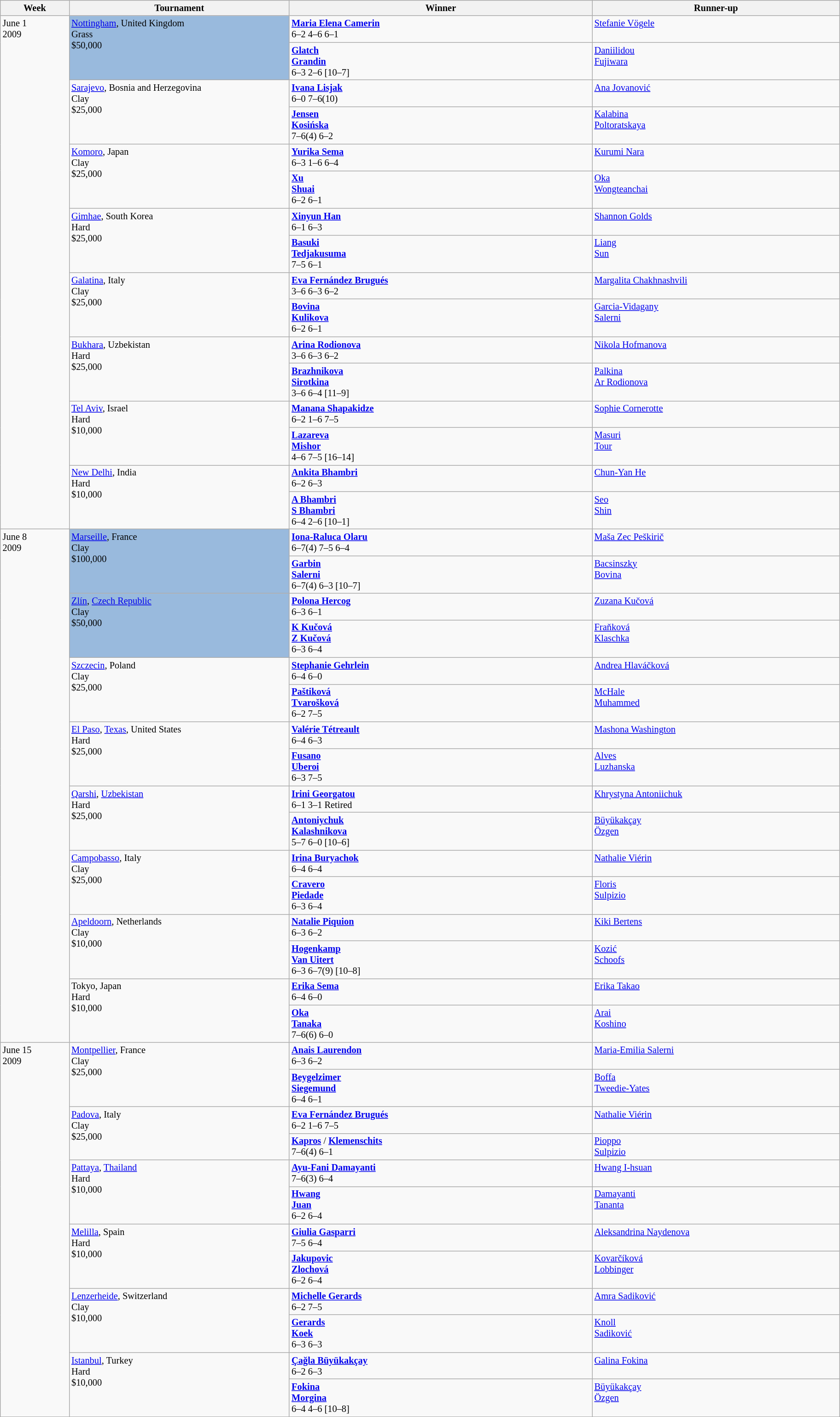<table class="wikitable" style="font-size:85%;">
<tr>
<th width="5%" align="top">Week</th>
<th width="16%" align="top">Tournament</th>
<th width="22%" align="top">Winner</th>
<th width="18%" align="top">Runner-up</th>
</tr>
<tr valign=top>
<td rowspan=16>June 1 <br> 2009</td>
<td rowspan=2 bgcolor="#99BADD"><a href='#'>Nottingham</a>, United Kingdom <br> Grass <br> $50,000</td>
<td> <strong><a href='#'>Maria Elena Camerin</a></strong> <br> 6–2 4–6 6–1</td>
<td> <a href='#'>Stefanie Vögele</a></td>
</tr>
<tr valign=top>
<td> <strong><a href='#'>Glatch</a></strong> <br>  <strong><a href='#'>Grandin</a></strong> <br> 6–3 2–6 [10–7]</td>
<td> <a href='#'>Daniilidou</a> <br>  <a href='#'>Fujiwara</a></td>
</tr>
<tr valign=top>
<td rowspan=2><a href='#'>Sarajevo</a>, Bosnia and Herzegovina <br> Clay <br> $25,000</td>
<td> <strong><a href='#'>Ivana Lisjak</a></strong> <br> 6–0 7–6(10)</td>
<td> <a href='#'>Ana Jovanović</a></td>
</tr>
<tr valign=top>
<td> <strong><a href='#'>Jensen</a></strong> <br>  <strong><a href='#'>Kosińska</a></strong> <br> 7–6(4) 6–2</td>
<td> <a href='#'>Kalabina</a> <br>  <a href='#'>Poltoratskaya</a></td>
</tr>
<tr valign=top>
<td rowspan=2><a href='#'>Komoro</a>, Japan <br> Clay <br> $25,000</td>
<td> <strong><a href='#'>Yurika Sema</a></strong> <br> 6–3 1–6 6–4</td>
<td> <a href='#'>Kurumi Nara</a></td>
</tr>
<tr valign=top>
<td> <strong><a href='#'>Xu</a></strong> <br>  <strong><a href='#'>Shuai</a></strong> <br> 6–2 6–1</td>
<td> <a href='#'>Oka</a> <br>  <a href='#'>Wongteanchai</a></td>
</tr>
<tr valign=top>
<td rowspan=2><a href='#'>Gimhae</a>, South Korea <br> Hard <br> $25,000</td>
<td> <strong><a href='#'>Xinyun Han</a></strong> <br> 6–1 6–3</td>
<td> <a href='#'>Shannon Golds</a></td>
</tr>
<tr valign=top>
<td> <strong><a href='#'>Basuki</a></strong> <br>  <strong><a href='#'>Tedjakusuma</a></strong> <br> 7–5 6–1</td>
<td> <a href='#'>Liang</a> <br>  <a href='#'>Sun</a></td>
</tr>
<tr valign=top>
<td rowspan=2><a href='#'>Galatina</a>, Italy <br> Clay <br> $25,000</td>
<td> <strong><a href='#'>Eva Fernández Brugués</a></strong> <br>3–6 6–3 6–2</td>
<td> <a href='#'>Margalita Chakhnashvili</a></td>
</tr>
<tr valign=top>
<td> <strong><a href='#'>Bovina</a></strong> <br>  <strong><a href='#'>Kulikova</a></strong> <br> 6–2 6–1</td>
<td> <a href='#'>Garcia-Vidagany</a> <br>  <a href='#'>Salerni</a></td>
</tr>
<tr valign=top>
<td rowspan=2><a href='#'>Bukhara</a>, Uzbekistan <br> Hard <br> $25,000</td>
<td> <strong><a href='#'>Arina Rodionova</a></strong> <br>3–6 6–3 6–2</td>
<td> <a href='#'>Nikola Hofmanova</a></td>
</tr>
<tr valign=top>
<td> <strong><a href='#'>Brazhnikova</a></strong> <br>  <strong><a href='#'>Sirotkina</a></strong> <br> 3–6 6–4 [11–9]</td>
<td> <a href='#'>Palkina</a> <br>  <a href='#'>Ar Rodionova</a></td>
</tr>
<tr valign=top>
<td rowspan=2><a href='#'>Tel Aviv</a>, Israel <br> Hard <br> $10,000</td>
<td> <strong><a href='#'>Manana Shapakidze</a></strong> <br>6–2 1–6 7–5</td>
<td> <a href='#'>Sophie Cornerotte</a></td>
</tr>
<tr valign=top>
<td> <strong><a href='#'>Lazareva</a></strong> <br>  <strong><a href='#'>Mishor</a></strong> <br> 4–6 7–5 [16–14]</td>
<td> <a href='#'>Masuri</a> <br>  <a href='#'>Tour</a></td>
</tr>
<tr valign=top>
<td rowspan=2><a href='#'>New Delhi</a>, India <br> Hard <br> $10,000</td>
<td> <strong><a href='#'>Ankita Bhambri</a></strong> <br>6–2 6–3</td>
<td> <a href='#'>Chun-Yan He</a></td>
</tr>
<tr valign=top>
<td> <strong><a href='#'>A Bhambri</a></strong> <br>  <strong><a href='#'>S Bhambri</a></strong> <br> 6–4 2–6 [10–1]</td>
<td> <a href='#'>Seo</a> <br>  <a href='#'>Shin</a></td>
</tr>
<tr valign=top>
<td rowspan=16>June 8 <br> 2009</td>
<td rowspan=2 bgcolor="#99BADD"><a href='#'>Marseille</a>, France <br> Clay <br> $100,000</td>
<td> <strong><a href='#'>Iona-Raluca Olaru</a></strong> <br> 6–7(4) 7–5 6–4</td>
<td> <a href='#'>Maša Zec Peškirič</a></td>
</tr>
<tr valign=top>
<td> <strong><a href='#'>Garbin</a></strong> <br>  <strong><a href='#'>Salerni</a></strong> <br> 6–7(4) 6–3 [10–7]</td>
<td> <a href='#'>Bacsinszky</a> <br>  <a href='#'>Bovina</a></td>
</tr>
<tr valign=top>
<td rowspan=2 bgcolor="#99BADD"><a href='#'>Zlín</a>, <a href='#'>Czech Republic</a> <br> Clay <br> $50,000</td>
<td> <strong><a href='#'>Polona Hercog</a></strong> <br> 6–3 6–1</td>
<td> <a href='#'>Zuzana Kučová</a></td>
</tr>
<tr valign=top>
<td> <strong><a href='#'>K Kučová</a></strong> <br>  <strong><a href='#'>Z Kučová</a></strong> <br> 6–3 6–4</td>
<td> <a href='#'>Fraňková</a> <br>  <a href='#'>Klaschka</a></td>
</tr>
<tr valign=top>
<td rowspan=2><a href='#'>Szczecin</a>, Poland <br> Clay <br> $25,000</td>
<td> <strong><a href='#'>Stephanie Gehrlein</a></strong> <br> 6–4 6–0</td>
<td> <a href='#'>Andrea Hlaváčková</a></td>
</tr>
<tr valign=top>
<td> <strong><a href='#'>Paštiková</a></strong> <br>  <strong><a href='#'>Tvarošková</a></strong> <br> 6–2 7–5</td>
<td> <a href='#'>McHale</a> <br>  <a href='#'>Muhammed</a></td>
</tr>
<tr valign=top>
<td rowspan=2><a href='#'>El Paso</a>, <a href='#'>Texas</a>, United States <br> Hard <br> $25,000</td>
<td> <strong><a href='#'>Valérie Tétreault</a></strong> <br> 6–4 6–3</td>
<td> <a href='#'>Mashona Washington</a></td>
</tr>
<tr valign=top>
<td> <strong><a href='#'>Fusano</a></strong> <br>  <strong><a href='#'>Uberoi</a></strong> <br> 6–3 7–5</td>
<td> <a href='#'>Alves</a> <br>  <a href='#'>Luzhanska</a></td>
</tr>
<tr valign=top>
<td rowspan=2><a href='#'>Qarshi</a>, <a href='#'>Uzbekistan</a> <br> Hard <br> $25,000</td>
<td> <strong><a href='#'>Irini Georgatou</a></strong> <br> 6–1 3–1 Retired</td>
<td> <a href='#'>Khrystyna Antoniichuk</a></td>
</tr>
<tr valign=top>
<td> <strong><a href='#'>Antoniychuk</a></strong> <br>  <strong><a href='#'>Kalashnikova</a></strong> <br> 5–7 6–0 [10–6]</td>
<td> <a href='#'>Büyükakçay</a> <br>  <a href='#'>Özgen</a></td>
</tr>
<tr valign=top>
<td rowspan=2><a href='#'>Campobasso</a>, Italy <br> Clay <br> $25,000</td>
<td> <strong><a href='#'>Irina Buryachok</a></strong> <br> 6–4 6–4</td>
<td> <a href='#'>Nathalie Viérin</a></td>
</tr>
<tr valign=top>
<td> <strong><a href='#'>Cravero</a></strong> <br>  <strong><a href='#'>Piedade</a></strong> <br> 6–3 6–4</td>
<td> <a href='#'>Floris</a> <br>  <a href='#'>Sulpizio</a></td>
</tr>
<tr valign=top>
<td rowspan=2><a href='#'>Apeldoorn</a>, Netherlands <br> Clay <br> $10,000</td>
<td> <strong><a href='#'>Natalie Piquion</a></strong> <br> 6–3 6–2</td>
<td> <a href='#'>Kiki Bertens</a></td>
</tr>
<tr valign=top>
<td> <strong><a href='#'>Hogenkamp</a></strong> <br>  <strong><a href='#'>Van Uitert</a></strong> <br> 6–3 6–7(9) [10–8]</td>
<td> <a href='#'>Kozić</a> <br>  <a href='#'>Schoofs</a></td>
</tr>
<tr valign=top>
<td rowspan=2>Tokyo, Japan <br> Hard <br> $10,000</td>
<td> <strong><a href='#'>Erika Sema</a></strong> <br> 6–4 6–0</td>
<td> <a href='#'>Erika Takao</a></td>
</tr>
<tr valign=top>
<td> <strong><a href='#'>Oka</a></strong> <br>  <strong><a href='#'>Tanaka</a></strong> <br> 7–6(6) 6–0</td>
<td> <a href='#'>Arai</a> <br>  <a href='#'>Koshino</a></td>
</tr>
<tr valign=top>
<td rowspan=16>June 15 <br> 2009</td>
<td rowspan=2><a href='#'>Montpellier</a>, France <br> Clay <br> $25,000</td>
<td> <strong><a href='#'>Anais Laurendon</a></strong> <br> 6–3 6–2</td>
<td> <a href='#'>Maria-Emilia Salerni</a></td>
</tr>
<tr valign=top>
<td> <strong><a href='#'>Beygelzimer</a></strong> <br>  <strong><a href='#'>Siegemund</a></strong> <br> 6–4 6–1</td>
<td> <a href='#'>Boffa</a> <br>  <a href='#'>Tweedie-Yates</a></td>
</tr>
<tr valign=top>
<td rowspan=2><a href='#'>Padova</a>, Italy <br> Clay <br> $25,000</td>
<td> <strong><a href='#'>Eva Fernández Brugués</a></strong> <br> 6–2 1–6 7–5</td>
<td> <a href='#'>Nathalie Viérin</a></td>
</tr>
<tr valign=top>
<td> <strong><a href='#'>Kapros</a></strong> / <strong><a href='#'>Klemenschits</a></strong> <br> 7–6(4) 6–1</td>
<td> <a href='#'>Pioppo</a> <br>  <a href='#'>Sulpizio</a></td>
</tr>
<tr valign=top>
<td rowspan=2><a href='#'>Pattaya</a>, <a href='#'>Thailand</a> <br> Hard <br> $10,000</td>
<td> <strong><a href='#'>Ayu-Fani Damayanti</a></strong> <br> 7–6(3) 6–4</td>
<td> <a href='#'>Hwang I-hsuan</a></td>
</tr>
<tr valign=top>
<td> <strong><a href='#'>Hwang</a></strong> <br>  <strong><a href='#'>Juan</a></strong> <br> 6–2 6–4</td>
<td> <a href='#'>Damayanti</a> <br>  <a href='#'>Tananta</a></td>
</tr>
<tr valign=top>
<td rowspan=2><a href='#'>Melilla</a>, Spain <br> Hard <br> $10,000</td>
<td> <strong><a href='#'>Giulia Gasparri</a></strong> <br> 7–5 6–4</td>
<td> <a href='#'>Aleksandrina Naydenova</a></td>
</tr>
<tr valign=top>
<td> <strong><a href='#'>Jakupovic</a></strong> <br>  <strong><a href='#'>Zlochová</a></strong> <br> 6–2 6–4</td>
<td> <a href='#'>Kovarčíková</a> <br>  <a href='#'>Lobbinger</a></td>
</tr>
<tr valign=top>
<td rowspan=2><a href='#'>Lenzerheide</a>, Switzerland <br> Clay <br> $10,000</td>
<td> <strong><a href='#'>Michelle Gerards</a></strong> <br> 6–2 7–5</td>
<td> <a href='#'>Amra Sadiković</a></td>
</tr>
<tr valign=top>
<td> <strong><a href='#'>Gerards</a></strong> <br>  <strong><a href='#'>Koek</a></strong> <br> 6–3 6–3</td>
<td> <a href='#'>Knoll</a> <br>  <a href='#'>Sadiković</a></td>
</tr>
<tr valign=top>
<td rowspan=2><a href='#'>Istanbul</a>, Turkey <br> Hard <br> $10,000</td>
<td> <strong><a href='#'>Çağla Büyükakçay</a></strong> <br> 6–2 6–3</td>
<td> <a href='#'>Galina Fokina</a></td>
</tr>
<tr valign=top>
<td> <strong><a href='#'>Fokina</a></strong> <br>  <strong><a href='#'>Morgina</a></strong> <br> 6–4 4–6 [10–8]</td>
<td> <a href='#'>Büyükakçay</a> <br>  <a href='#'>Özgen</a></td>
</tr>
</table>
